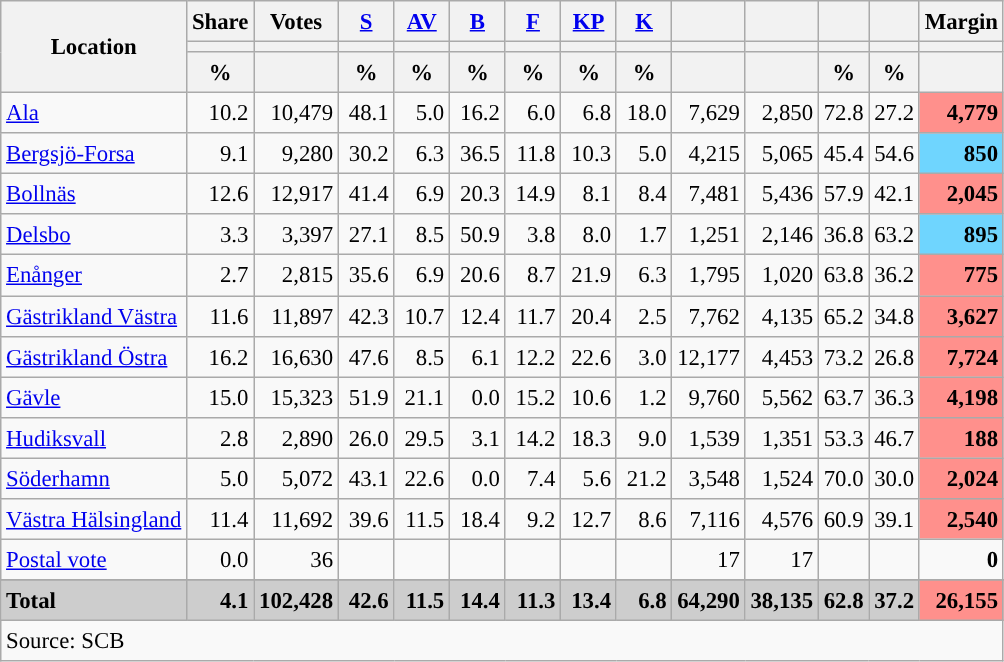<table class="wikitable sortable" style="text-align:right; font-size:95%; line-height:20px;">
<tr>
<th rowspan="3">Location</th>
<th>Share</th>
<th>Votes</th>
<th width="30px" class="unsortable"><a href='#'>S</a></th>
<th width="30px" class="unsortable"><a href='#'>AV</a></th>
<th width="30px" class="unsortable"><a href='#'>B</a></th>
<th width="30px" class="unsortable"><a href='#'>F</a></th>
<th width="30px" class="unsortable"><a href='#'>KP</a></th>
<th width="30px" class="unsortable"><a href='#'>K</a></th>
<th></th>
<th></th>
<th></th>
<th></th>
<th>Margin</th>
</tr>
<tr>
<th></th>
<th></th>
<th style="background:"></th>
<th style="background:"></th>
<th style="background:"></th>
<th style="background:"></th>
<th style="background:"></th>
<th style="background:"></th>
<th style="background:"></th>
<th style="background:"></th>
<th style="background:"></th>
<th style="background:"></th>
<th></th>
</tr>
<tr>
<th data-sort-type="number">%</th>
<th></th>
<th data-sort-type="number">%</th>
<th data-sort-type="number">%</th>
<th data-sort-type="number">%</th>
<th data-sort-type="number">%</th>
<th data-sort-type="number">%</th>
<th data-sort-type="number">%</th>
<th></th>
<th></th>
<th data-sort-type="number">%</th>
<th data-sort-type="number">%</th>
<th></th>
</tr>
<tr>
<td align=left><a href='#'>Ala</a></td>
<td>10.2</td>
<td>10,479</td>
<td>48.1</td>
<td>5.0</td>
<td>16.2</td>
<td>6.0</td>
<td>6.8</td>
<td>18.0</td>
<td>7,629</td>
<td>2,850</td>
<td>72.8</td>
<td>27.2</td>
<td bgcolor=#ff908c><strong>4,779</strong></td>
</tr>
<tr>
<td align=left><a href='#'>Bergsjö-Forsa</a></td>
<td>9.1</td>
<td>9,280</td>
<td>30.2</td>
<td>6.3</td>
<td>36.5</td>
<td>11.8</td>
<td>10.3</td>
<td>5.0</td>
<td>4,215</td>
<td>5,065</td>
<td>45.4</td>
<td>54.6</td>
<td bgcolor=#6fd5fe><strong>850</strong></td>
</tr>
<tr>
<td align=left><a href='#'>Bollnäs</a></td>
<td>12.6</td>
<td>12,917</td>
<td>41.4</td>
<td>6.9</td>
<td>20.3</td>
<td>14.9</td>
<td>8.1</td>
<td>8.4</td>
<td>7,481</td>
<td>5,436</td>
<td>57.9</td>
<td>42.1</td>
<td bgcolor=#ff908c><strong>2,045</strong></td>
</tr>
<tr>
<td align=left><a href='#'>Delsbo</a></td>
<td>3.3</td>
<td>3,397</td>
<td>27.1</td>
<td>8.5</td>
<td>50.9</td>
<td>3.8</td>
<td>8.0</td>
<td>1.7</td>
<td>1,251</td>
<td>2,146</td>
<td>36.8</td>
<td>63.2</td>
<td bgcolor=#6fd5fe><strong>895</strong></td>
</tr>
<tr>
<td align=left><a href='#'>Enånger</a></td>
<td>2.7</td>
<td>2,815</td>
<td>35.6</td>
<td>6.9</td>
<td>20.6</td>
<td>8.7</td>
<td>21.9</td>
<td>6.3</td>
<td>1,795</td>
<td>1,020</td>
<td>63.8</td>
<td>36.2</td>
<td bgcolor=#ff908c><strong>775</strong></td>
</tr>
<tr>
<td align=left><a href='#'>Gästrikland Västra</a></td>
<td>11.6</td>
<td>11,897</td>
<td>42.3</td>
<td>10.7</td>
<td>12.4</td>
<td>11.7</td>
<td>20.4</td>
<td>2.5</td>
<td>7,762</td>
<td>4,135</td>
<td>65.2</td>
<td>34.8</td>
<td bgcolor=#ff908c><strong>3,627</strong></td>
</tr>
<tr>
<td align=left><a href='#'>Gästrikland Östra</a></td>
<td>16.2</td>
<td>16,630</td>
<td>47.6</td>
<td>8.5</td>
<td>6.1</td>
<td>12.2</td>
<td>22.6</td>
<td>3.0</td>
<td>12,177</td>
<td>4,453</td>
<td>73.2</td>
<td>26.8</td>
<td bgcolor=#ff908c><strong>7,724</strong></td>
</tr>
<tr>
<td align=left><a href='#'>Gävle</a></td>
<td>15.0</td>
<td>15,323</td>
<td>51.9</td>
<td>21.1</td>
<td>0.0</td>
<td>15.2</td>
<td>10.6</td>
<td>1.2</td>
<td>9,760</td>
<td>5,562</td>
<td>63.7</td>
<td>36.3</td>
<td bgcolor=#ff908c><strong>4,198</strong></td>
</tr>
<tr>
<td align=left><a href='#'>Hudiksvall</a></td>
<td>2.8</td>
<td>2,890</td>
<td>26.0</td>
<td>29.5</td>
<td>3.1</td>
<td>14.2</td>
<td>18.3</td>
<td>9.0</td>
<td>1,539</td>
<td>1,351</td>
<td>53.3</td>
<td>46.7</td>
<td bgcolor=#ff908c><strong>188</strong></td>
</tr>
<tr>
<td align=left><a href='#'>Söderhamn</a></td>
<td>5.0</td>
<td>5,072</td>
<td>43.1</td>
<td>22.6</td>
<td>0.0</td>
<td>7.4</td>
<td>5.6</td>
<td>21.2</td>
<td>3,548</td>
<td>1,524</td>
<td>70.0</td>
<td>30.0</td>
<td bgcolor=#ff908c><strong>2,024</strong></td>
</tr>
<tr>
<td align=left><a href='#'>Västra Hälsingland</a></td>
<td>11.4</td>
<td>11,692</td>
<td>39.6</td>
<td>11.5</td>
<td>18.4</td>
<td>9.2</td>
<td>12.7</td>
<td>8.6</td>
<td>7,116</td>
<td>4,576</td>
<td>60.9</td>
<td>39.1</td>
<td bgcolor=#ff908c><strong>2,540</strong></td>
</tr>
<tr>
<td align=left><a href='#'>Postal vote</a></td>
<td>0.0</td>
<td>36</td>
<td></td>
<td></td>
<td></td>
<td></td>
<td></td>
<td></td>
<td>17</td>
<td>17</td>
<td></td>
<td></td>
<td><strong>0</strong></td>
</tr>
<tr>
</tr>
<tr style="background:#CDCDCD;">
<td align=left><strong>Total</strong></td>
<td><strong>4.1</strong></td>
<td><strong>102,428</strong></td>
<td><strong>42.6</strong></td>
<td><strong>11.5</strong></td>
<td><strong>14.4</strong></td>
<td><strong>11.3</strong></td>
<td><strong>13.4</strong></td>
<td><strong>6.8</strong></td>
<td><strong>64,290</strong></td>
<td><strong>38,135</strong></td>
<td><strong>62.8</strong></td>
<td><strong>37.2</strong></td>
<td bgcolor=#ff908c><strong>26,155</strong></td>
</tr>
<tr>
<td align=left colspan=14>Source: SCB </td>
</tr>
</table>
